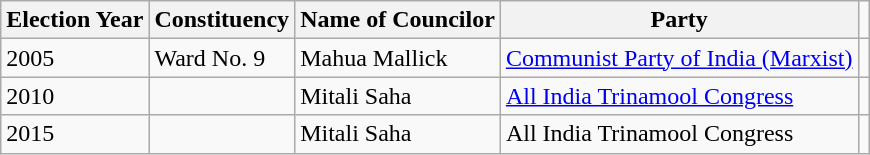<table class="wikitable"ìÍĦĤĠčw>
<tr>
<th>Election Year</th>
<th>Constituency</th>
<th>Name of Councilor</th>
<th>Party</th>
</tr>
<tr>
<td>2005</td>
<td>Ward No. 9</td>
<td>Mahua Mallick</td>
<td><a href='#'>Communist Party of India (Marxist)</a></td>
<td></td>
</tr>
<tr>
<td>2010</td>
<td></td>
<td>Mitali Saha</td>
<td><a href='#'>All India Trinamool Congress</a></td>
<td></td>
</tr>
<tr>
<td>2015</td>
<td></td>
<td>Mitali Saha</td>
<td>All India Trinamool Congress</td>
<td></td>
</tr>
</table>
